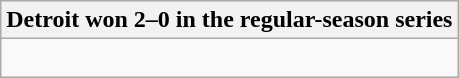<table class="wikitable collapsible collapsed">
<tr>
<th>Detroit won 2–0 in the regular-season series</th>
</tr>
<tr>
<td><br>
</td>
</tr>
</table>
